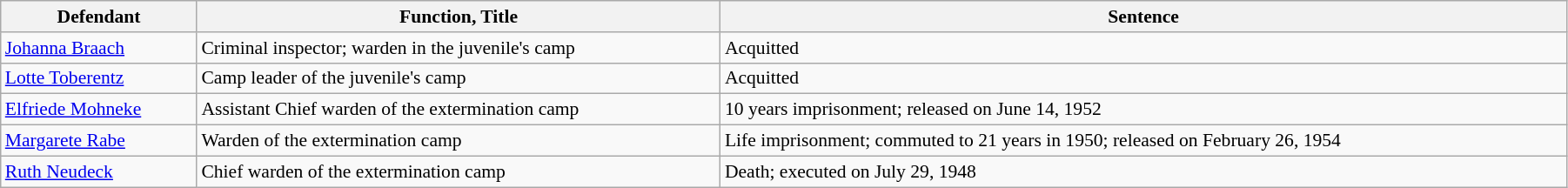<table class="wikitable" width="95%" style="font-size: 90%; border-spacing:10px 0px;">
<tr>
<th align="left">Defendant</th>
<th align="left">Function, Title</th>
<th align="left">Sentence</th>
</tr>
<tr>
<td><a href='#'>Johanna Braach</a></td>
<td>Criminal inspector; warden in the juvenile's camp</td>
<td>Acquitted</td>
</tr>
<tr>
<td><a href='#'>Lotte Toberentz</a></td>
<td>Camp leader of the juvenile's camp</td>
<td>Acquitted</td>
</tr>
<tr>
<td><a href='#'>Elfriede Mohneke</a></td>
<td>Assistant Chief warden of the extermination camp</td>
<td>10 years imprisonment; released on June 14, 1952</td>
</tr>
<tr>
<td><a href='#'>Margarete Rabe</a></td>
<td>Warden of the extermination camp</td>
<td>Life imprisonment; commuted to 21 years in 1950; released on February 26, 1954</td>
</tr>
<tr>
<td><a href='#'>Ruth Neudeck</a></td>
<td>Chief warden of the extermination camp</td>
<td>Death; executed on July 29, 1948</td>
</tr>
</table>
